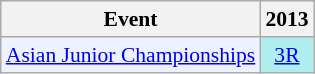<table class="wikitable" style="font-size: 90%; text-align:center">
<tr>
<th>Event</th>
<th>2013</th>
</tr>
<tr>
<td bgcolor="#ECF2FF"; align="left"><a href='#'>Asian Junior Championships</a></td>
<td bgcolor=AFEEEE><a href='#'>3R</a></td>
</tr>
</table>
